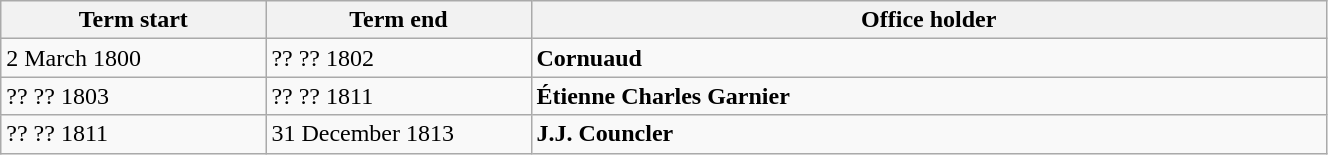<table class="wikitable" style="width: 70%;">
<tr>
<th align="left" style="width: 20%;">Term start</th>
<th align="left" style="width: 20%;">Term end</th>
<th align="left">Office holder</th>
</tr>
<tr valign="top">
<td>2 March 1800</td>
<td>?? ?? 1802</td>
<td><strong>Cornuaud</strong></td>
</tr>
<tr valign="top">
<td>?? ?? 1803</td>
<td>?? ?? 1811</td>
<td><strong>Étienne Charles Garnier</strong></td>
</tr>
<tr valign="top">
<td>?? ?? 1811</td>
<td>31 December 1813</td>
<td><strong>J.J. Councler</strong></td>
</tr>
</table>
